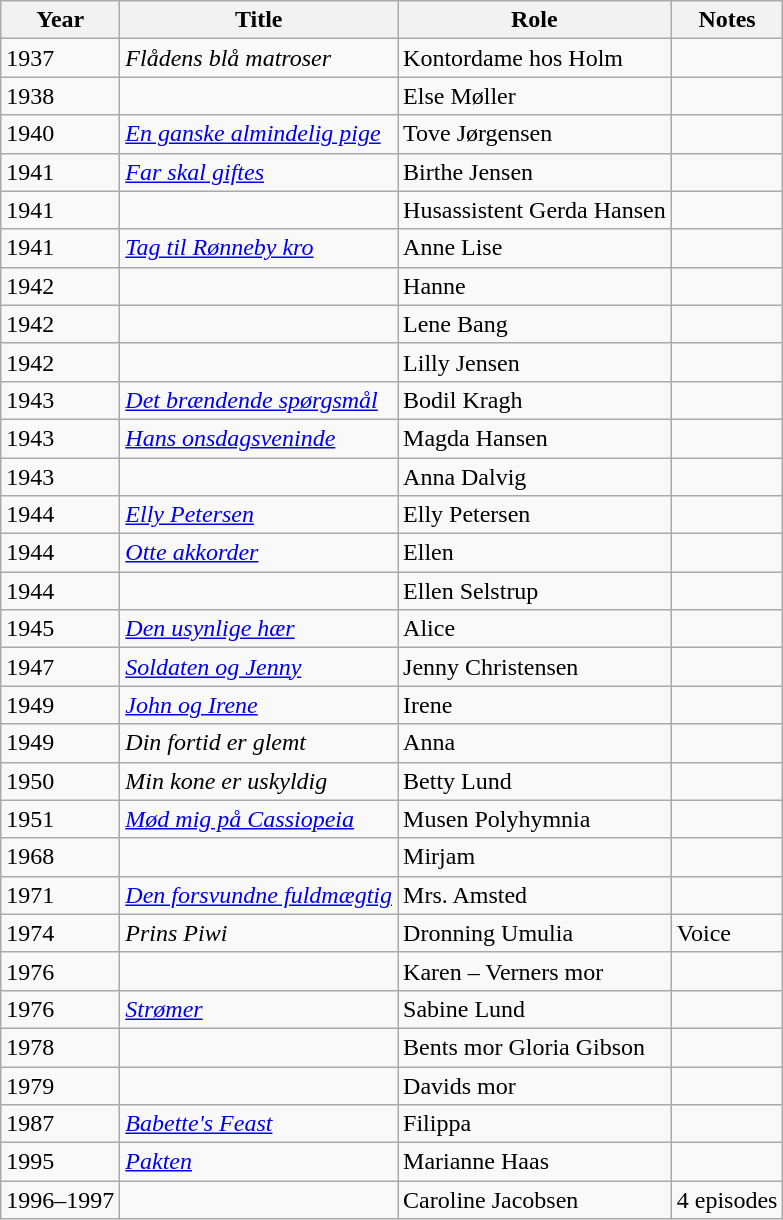<table class="wikitable">
<tr>
<th>Year</th>
<th>Title</th>
<th>Role</th>
<th>Notes</th>
</tr>
<tr>
<td>1937</td>
<td><em>Flådens blå matroser</em></td>
<td>Kontordame hos Holm</td>
<td></td>
</tr>
<tr>
<td>1938</td>
<td><em></em></td>
<td>Else Møller</td>
<td></td>
</tr>
<tr>
<td>1940</td>
<td><em><a href='#'>En ganske almindelig pige</a></em></td>
<td>Tove Jørgensen</td>
<td></td>
</tr>
<tr>
<td>1941</td>
<td><em><a href='#'>Far skal giftes</a></em></td>
<td>Birthe Jensen</td>
<td></td>
</tr>
<tr>
<td>1941</td>
<td><em></em></td>
<td>Husassistent Gerda Hansen</td>
<td></td>
</tr>
<tr>
<td>1941</td>
<td><em><a href='#'>Tag til Rønneby kro</a></em></td>
<td>Anne Lise</td>
<td></td>
</tr>
<tr>
<td>1942</td>
<td><em></em></td>
<td>Hanne</td>
<td></td>
</tr>
<tr>
<td>1942</td>
<td><em></em></td>
<td>Lene Bang</td>
<td></td>
</tr>
<tr>
<td>1942</td>
<td><em></em></td>
<td>Lilly Jensen</td>
<td></td>
</tr>
<tr>
<td>1943</td>
<td><em><a href='#'>Det brændende spørgsmål</a></em></td>
<td>Bodil Kragh</td>
<td></td>
</tr>
<tr>
<td>1943</td>
<td><em><a href='#'>Hans onsdagsveninde</a></em></td>
<td>Magda Hansen</td>
<td></td>
</tr>
<tr>
<td>1943</td>
<td><em></em></td>
<td>Anna Dalvig</td>
<td></td>
</tr>
<tr>
<td>1944</td>
<td><em><a href='#'>Elly Petersen</a></em></td>
<td>Elly Petersen</td>
<td></td>
</tr>
<tr>
<td>1944</td>
<td><em><a href='#'>Otte akkorder</a></em></td>
<td>Ellen</td>
<td></td>
</tr>
<tr>
<td>1944</td>
<td><em></em></td>
<td>Ellen Selstrup</td>
<td></td>
</tr>
<tr>
<td>1945</td>
<td><em><a href='#'>Den usynlige hær</a></em></td>
<td>Alice</td>
<td></td>
</tr>
<tr>
<td>1947</td>
<td><em><a href='#'>Soldaten og Jenny</a></em></td>
<td>Jenny Christensen</td>
<td></td>
</tr>
<tr>
<td>1949</td>
<td><em><a href='#'>John og Irene</a></em></td>
<td>Irene</td>
<td></td>
</tr>
<tr>
<td>1949</td>
<td><em>Din fortid er glemt</em></td>
<td>Anna</td>
<td></td>
</tr>
<tr>
<td>1950</td>
<td><em>Min kone er uskyldig</em></td>
<td>Betty Lund</td>
<td></td>
</tr>
<tr>
<td>1951</td>
<td><em><a href='#'>Mød mig på Cassiopeia</a></em></td>
<td>Musen Polyhymnia</td>
<td></td>
</tr>
<tr>
<td>1968</td>
<td><em></em></td>
<td>Mirjam</td>
<td></td>
</tr>
<tr>
<td>1971</td>
<td><em><a href='#'>Den forsvundne fuldmægtig</a></em></td>
<td>Mrs. Amsted</td>
<td></td>
</tr>
<tr>
<td>1974</td>
<td><em>Prins Piwi</em></td>
<td>Dronning Umulia</td>
<td>Voice</td>
</tr>
<tr>
<td>1976</td>
<td><em></em></td>
<td>Karen – Verners mor</td>
<td></td>
</tr>
<tr>
<td>1976</td>
<td><em><a href='#'>Strømer</a></em></td>
<td>Sabine Lund</td>
<td></td>
</tr>
<tr>
<td>1978</td>
<td><em></em></td>
<td>Bents mor Gloria Gibson</td>
<td></td>
</tr>
<tr>
<td>1979</td>
<td><em></em></td>
<td>Davids mor</td>
<td></td>
</tr>
<tr>
<td>1987</td>
<td><em><a href='#'>Babette's Feast</a></em></td>
<td>Filippa</td>
<td></td>
</tr>
<tr>
<td>1995</td>
<td><em><a href='#'>Pakten</a></em></td>
<td>Marianne Haas</td>
<td></td>
</tr>
<tr>
<td>1996–1997</td>
<td><em></em></td>
<td>Caroline Jacobsen</td>
<td>4 episodes</td>
</tr>
</table>
